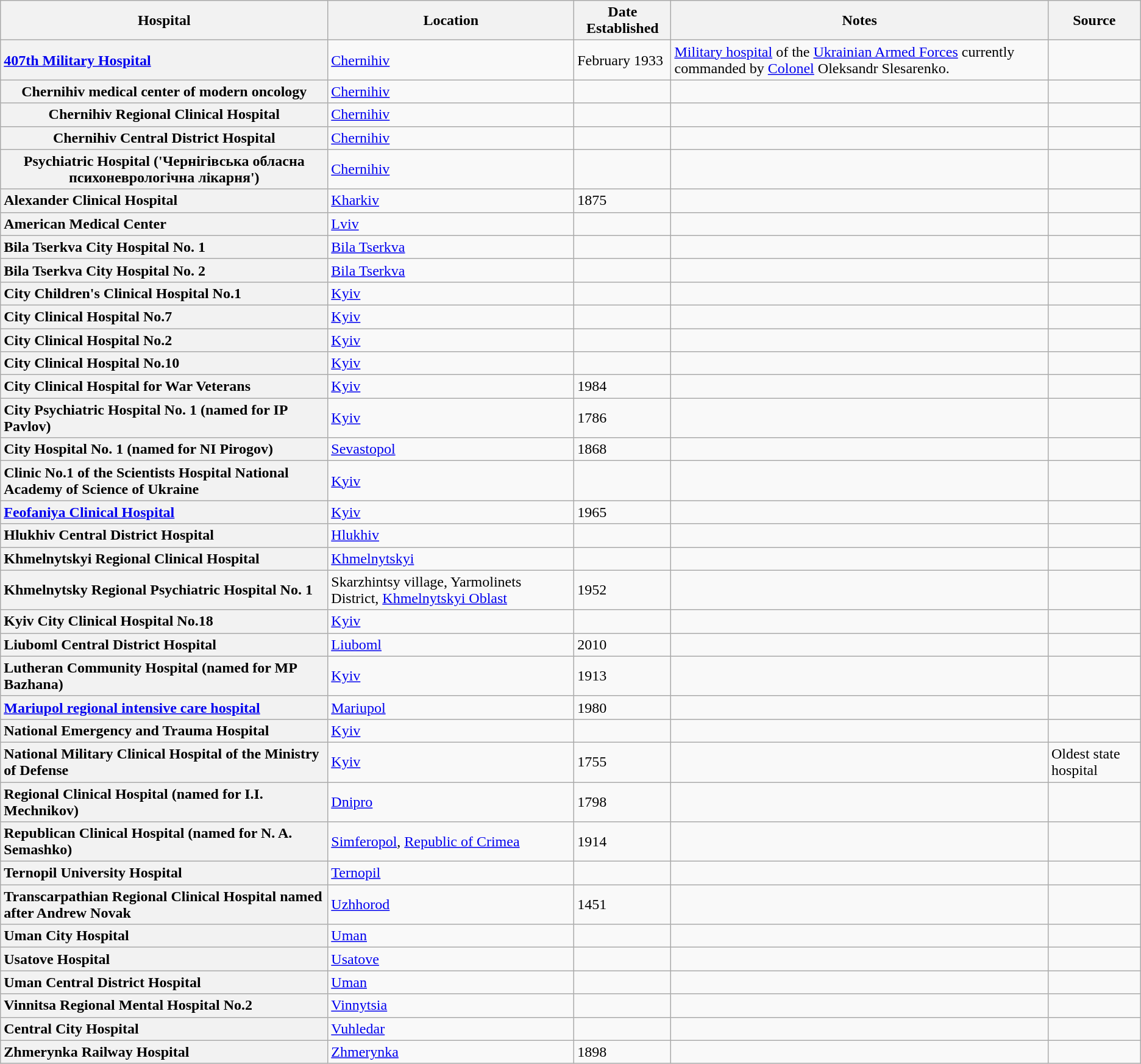<table class="wikitable sortable plainrowheaders" summary="Hospitals in Ukraine">
<tr>
<th>Hospital</th>
<th>Location</th>
<th>Date Established</th>
<th>Notes</th>
<th>Source</th>
</tr>
<tr>
<th scope="row" style="text-align: left"><a href='#'>407th Military Hospital</a></th>
<td><a href='#'>Chernihiv</a></td>
<td>February 1933</td>
<td><a href='#'>Military hospital</a> of the <a href='#'>Ukrainian Armed Forces</a> currently commanded by <a href='#'>Colonel</a> Oleksandr Slesarenko.</td>
<td></td>
</tr>
<tr>
<th>Chernihiv medical center of modern oncology</th>
<td><a href='#'>Chernihiv</a></td>
<td></td>
<td></td>
<td></td>
</tr>
<tr>
<th>Chernihiv Regional Clinical Hospital</th>
<td><a href='#'>Chernihiv</a></td>
<td></td>
<td></td>
<td></td>
</tr>
<tr>
<th>Chernihiv Central District Hospital</th>
<td><a href='#'>Chernihiv</a></td>
<td></td>
<td></td>
<td></td>
</tr>
<tr>
<th>Psychiatric Hospital ('Чернігівська обласна психоневрологічна лікарня')</th>
<td><a href='#'>Chernihiv</a></td>
<td></td>
<td></td>
<td></td>
</tr>
<tr>
<th scope="row" style="text-align: left">Alexander Clinical Hospital</th>
<td><a href='#'>Kharkiv</a></td>
<td>1875</td>
<td></td>
<td></td>
</tr>
<tr>
<th scope="row" style="text-align: left">American Medical Center</th>
<td><a href='#'>Lviv</a></td>
<td></td>
<td></td>
<td></td>
</tr>
<tr>
<th scope="row" style="text-align: left">Bila Tserkva City Hospital No. 1</th>
<td><a href='#'>Bila Tserkva</a></td>
<td></td>
<td></td>
<td></td>
</tr>
<tr>
<th scope="row" style="text-align: left">Bila Tserkva City Hospital No. 2</th>
<td><a href='#'>Bila Tserkva</a></td>
<td></td>
<td></td>
<td></td>
</tr>
<tr>
<th scope="row" style="text-align: left">City Children's Clinical Hospital No.1</th>
<td><a href='#'>Kyiv</a></td>
<td></td>
<td></td>
<td></td>
</tr>
<tr>
<th scope="row" style="text-align: left">City Clinical Hospital No.7</th>
<td><a href='#'>Kyiv</a></td>
<td></td>
<td></td>
<td></td>
</tr>
<tr>
<th scope="row" style="text-align: left">City Clinical Hospital No.2</th>
<td><a href='#'>Kyiv</a></td>
<td></td>
<td></td>
<td></td>
</tr>
<tr>
<th scope="row" style="text-align: left">City Clinical Hospital No.10</th>
<td><a href='#'>Kyiv</a></td>
<td></td>
<td></td>
<td></td>
</tr>
<tr>
<th scope="row" style="text-align: left">City Clinical Hospital for War Veterans</th>
<td><a href='#'>Kyiv</a></td>
<td>1984</td>
<td></td>
<td></td>
</tr>
<tr>
<th scope="row" style="text-align: left">City Psychiatric Hospital No. 1 (named for IP Pavlov)</th>
<td><a href='#'>Kyiv</a></td>
<td>1786</td>
<td></td>
<td></td>
</tr>
<tr>
<th scope="row" style="text-align: left">City Hospital No. 1 (named for NI Pirogov)</th>
<td><a href='#'>Sevastopol</a></td>
<td>1868</td>
<td></td>
<td></td>
</tr>
<tr>
<th scope="row" style="text-align: left">Clinic No.1 of the Scientists Hospital National Academy of Science of Ukraine</th>
<td><a href='#'>Kyiv</a></td>
<td></td>
<td></td>
<td></td>
</tr>
<tr>
<th scope="row" style="text-align: left"><a href='#'>Feofaniya Clinical Hospital</a></th>
<td><a href='#'>Kyiv</a></td>
<td>1965</td>
<td></td>
<td></td>
</tr>
<tr>
<th scope="row" style="text-align: left">Hlukhiv Central District Hospital</th>
<td><a href='#'>Hlukhiv</a></td>
<td></td>
<td></td>
<td></td>
</tr>
<tr>
<th scope="row" style="text-align: left">Khmelnytskyi Regional Clinical Hospital</th>
<td><a href='#'>Khmelnytskyi</a></td>
<td></td>
<td></td>
<td></td>
</tr>
<tr>
<th scope="row" style="text-align: left">Khmelnytsky Regional Psychiatric Hospital No. 1</th>
<td>Skarzhintsy village, Yarmolinets District, <a href='#'>Khmelnytskyi Oblast</a></td>
<td>1952</td>
<td></td>
<td></td>
</tr>
<tr>
<th scope="row" style="text-align: left">Kyiv City Clinical Hospital No.18</th>
<td><a href='#'>Kyiv</a></td>
<td></td>
<td></td>
<td></td>
</tr>
<tr>
<th scope="row" style="text-align: left">Liuboml Central District Hospital</th>
<td><a href='#'>Liuboml</a></td>
<td>2010</td>
<td></td>
<td></td>
</tr>
<tr>
<th scope="row" style="text-align: left">Lutheran Community Hospital (named for MP Bazhana)</th>
<td><a href='#'>Kyiv</a></td>
<td>1913</td>
<td></td>
<td></td>
</tr>
<tr>
<th scope="row" style="text-align: left"><a href='#'>Mariupol regional intensive care hospital</a></th>
<td><a href='#'>Mariupol</a></td>
<td>1980</td>
<td></td>
<td></td>
</tr>
<tr>
<th scope="row" style="text-align: left">National Emergency and Trauma Hospital</th>
<td><a href='#'>Kyiv</a></td>
<td></td>
<td></td>
<td></td>
</tr>
<tr>
<th scope="row" style="text-align: left">National Military Clinical Hospital of the Ministry of Defense</th>
<td><a href='#'>Kyiv</a></td>
<td>1755</td>
<td></td>
<td>Oldest state hospital</td>
</tr>
<tr>
<th scope="row" style="text-align: left">Regional Clinical Hospital (named for I.I. Mechnikov)</th>
<td><a href='#'>Dnipro</a></td>
<td>1798</td>
<td></td>
<td></td>
</tr>
<tr>
<th scope="row" style="text-align: left">Republican Clinical Hospital (named for N. A. Semashko)</th>
<td><a href='#'>Simferopol</a>, <a href='#'>Republic of Crimea</a></td>
<td>1914</td>
<td></td>
<td></td>
</tr>
<tr>
<th scope="row" style="text-align: left">Ternopil University Hospital</th>
<td><a href='#'>Ternopil</a></td>
<td></td>
<td></td>
<td></td>
</tr>
<tr>
<th scope="row" style="text-align: left">Transcarpathian Regional Clinical Hospital named after Andrew Novak</th>
<td><a href='#'>Uzhhorod</a></td>
<td>1451</td>
<td></td>
<td></td>
</tr>
<tr>
<th scope="row" style="text-align: left">Uman City Hospital</th>
<td><a href='#'>Uman</a></td>
<td></td>
<td></td>
<td></td>
</tr>
<tr>
<th scope="row" style="text-align: left">Usatove Hospital</th>
<td><a href='#'>Usatove</a></td>
<td></td>
<td></td>
<td></td>
</tr>
<tr>
<th scope="row" style="text-align: left">Uman Central District Hospital</th>
<td><a href='#'>Uman</a></td>
<td></td>
<td></td>
<td></td>
</tr>
<tr>
<th scope="row" style="text-align: left">Vinnitsa Regional Mental Hospital No.2</th>
<td><a href='#'>Vinnytsia</a></td>
<td></td>
<td></td>
<td></td>
</tr>
<tr>
<th scope="row" style="text-align: left">Central City Hospital</th>
<td><a href='#'>Vuhledar</a></td>
<td></td>
<td></td>
<td></td>
</tr>
<tr>
<th scope="row" style="text-align: left">Zhmerynka Railway Hospital</th>
<td><a href='#'>Zhmerynka</a></td>
<td>1898</td>
<td></td>
<td></td>
</tr>
</table>
